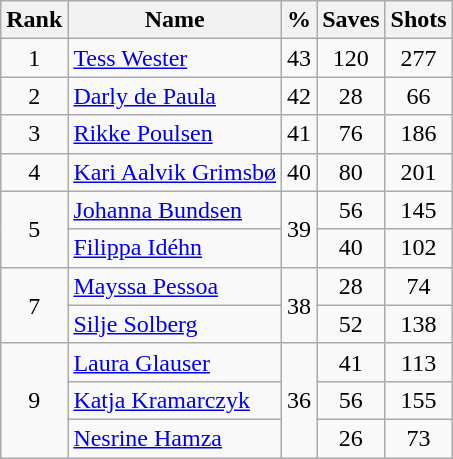<table class="wikitable sortable" style="text-align: center;">
<tr>
<th>Rank</th>
<th>Name</th>
<th>%</th>
<th>Saves</th>
<th>Shots</th>
</tr>
<tr>
<td>1</td>
<td align="left"> <a href='#'>Tess Wester</a></td>
<td>43</td>
<td>120</td>
<td>277</td>
</tr>
<tr>
<td>2</td>
<td align="left"> <a href='#'>Darly de Paula</a></td>
<td>42</td>
<td>28</td>
<td>66</td>
</tr>
<tr>
<td>3</td>
<td align="left"> <a href='#'>Rikke Poulsen</a></td>
<td>41</td>
<td>76</td>
<td>186</td>
</tr>
<tr>
<td>4</td>
<td align="left"> <a href='#'>Kari Aalvik Grimsbø</a></td>
<td>40</td>
<td>80</td>
<td>201</td>
</tr>
<tr>
<td rowspan=2>5</td>
<td align="left"> <a href='#'>Johanna Bundsen</a></td>
<td rowspan=2>39</td>
<td>56</td>
<td>145</td>
</tr>
<tr>
<td align="left"> <a href='#'>Filippa Idéhn</a></td>
<td>40</td>
<td>102</td>
</tr>
<tr>
<td rowspan=2>7</td>
<td align="left"> <a href='#'>Mayssa Pessoa</a></td>
<td rowspan=2>38</td>
<td>28</td>
<td>74</td>
</tr>
<tr>
<td align="left"> <a href='#'>Silje Solberg</a></td>
<td>52</td>
<td>138</td>
</tr>
<tr>
<td rowspan=3>9</td>
<td align="left"> <a href='#'>Laura Glauser</a></td>
<td rowspan=3>36</td>
<td>41</td>
<td>113</td>
</tr>
<tr>
<td align="left"> <a href='#'>Katja Kramarczyk</a></td>
<td>56</td>
<td>155</td>
</tr>
<tr>
<td align="left"> <a href='#'>Nesrine Hamza</a></td>
<td>26</td>
<td>73</td>
</tr>
</table>
